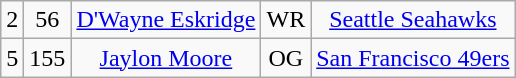<table class="wikitable" style="text-align:center">
<tr>
<td>2</td>
<td>56</td>
<td><a href='#'>D'Wayne Eskridge</a></td>
<td>WR</td>
<td><a href='#'>Seattle Seahawks</a></td>
</tr>
<tr>
<td>5</td>
<td>155</td>
<td><a href='#'>Jaylon Moore</a></td>
<td>OG</td>
<td><a href='#'>San Francisco 49ers</a></td>
</tr>
</table>
